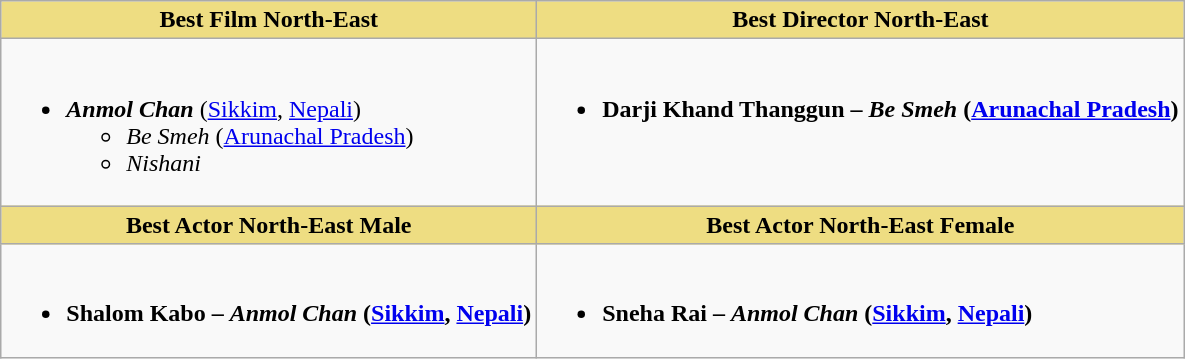<table class=wikitable>
<tr>
<th style="background:#EEDD82">Best Film North-East</th>
<th style="background:#EEDD82">Best Director North-East</th>
</tr>
<tr>
<td valign="top"><br><ul><li><strong><em>Anmol Chan</em></strong> (<a href='#'>Sikkim</a>, <a href='#'>Nepali</a>)<ul><li><em>Be Smeh</em> (<a href='#'>Arunachal Pradesh</a>)</li><li><em>Nishani</em></li></ul></li></ul></td>
<td valign="top"><br><ul><li><strong>Darji Khand Thanggun – <em>Be Smeh</em> (<a href='#'>Arunachal Pradesh</a>)</strong></li></ul></td>
</tr>
<tr>
<th style="background:#EEDD82">Best Actor North-East Male</th>
<th style="background:#EEDD82">Best Actor North-East Female</th>
</tr>
<tr>
<td valign="top"><br><ul><li><strong>Shalom Kabo – <em>Anmol Chan</em> (<a href='#'>Sikkim</a>, <a href='#'>Nepali</a>)</strong></li></ul></td>
<td valign="top"><br><ul><li><strong>Sneha Rai – <em>Anmol Chan</em> (<a href='#'>Sikkim</a>, <a href='#'>Nepali</a>)</strong></li></ul></td>
</tr>
</table>
